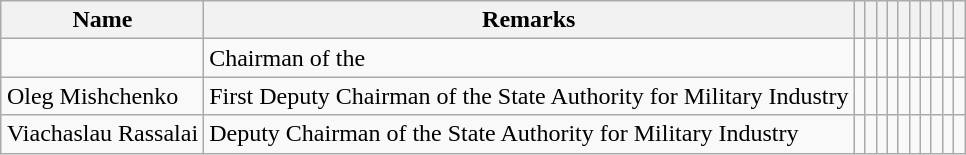<table class="wikitable sortable" style="margin: auto">
<tr>
<th>Name</th>
<th>Remarks</th>
<th></th>
<th></th>
<th></th>
<th></th>
<th></th>
<th></th>
<th></th>
<th></th>
<th></th>
<th></th>
</tr>
<tr>
<td></td>
<td>Chairman of the </td>
<td style="text-align:center;"></td>
<td style="text-align:center;"></td>
<td style="text-align:center;"></td>
<td style="text-align:center;"></td>
<td style="text-align:center;"></td>
<td style="text-align:center;"></td>
<td style="text-align:center;"></td>
<td style="text-align:center;"></td>
<td style="text-align:center;"></td>
<td style="text-align:center;"></td>
</tr>
<tr>
<td>Oleg Mishchenko</td>
<td>First Deputy Chairman of the State Authority for Military Industry</td>
<td style="text-align:center;"></td>
<td></td>
<td style="text-align:center;"></td>
<td></td>
<td style="text-align:center;"></td>
<td style="text-align:center;"></td>
<td></td>
<td></td>
<td></td>
<td></td>
</tr>
<tr>
<td>Viachaslau Rassalai</td>
<td>Deputy Chairman of the State Authority for Military Industry</td>
<td style="text-align:center;"></td>
<td style="text-align:center;"></td>
<td style="text-align:center;"></td>
<td style="text-align:center;"></td>
<td style="text-align:center;"></td>
<td style="text-align:center;"></td>
<td></td>
<td style="text-align:center;"></td>
<td style="text-align:center;"></td>
<td style="text-align:center;"></td>
</tr>
</table>
